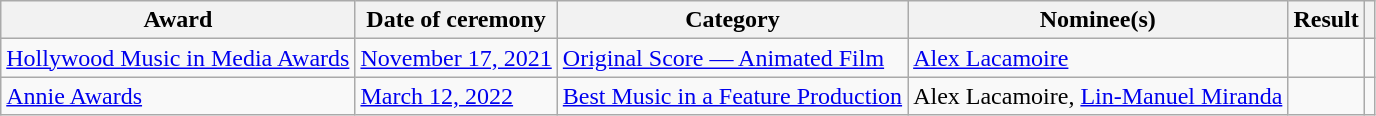<table class="wikitable">
<tr>
<th>Award</th>
<th>Date of ceremony</th>
<th>Category</th>
<th>Nominee(s)</th>
<th>Result</th>
<th></th>
</tr>
<tr>
<td><a href='#'>Hollywood Music in Media Awards</a></td>
<td><a href='#'>November 17, 2021</a></td>
<td><a href='#'>Original Score — Animated Film</a></td>
<td><a href='#'>Alex Lacamoire</a></td>
<td></td>
<td style="text-align:center;"></td>
</tr>
<tr>
<td><a href='#'>Annie Awards</a></td>
<td><a href='#'>March 12, 2022</a></td>
<td><a href='#'>Best Music in a Feature Production</a></td>
<td>Alex Lacamoire, <a href='#'>Lin-Manuel Miranda</a></td>
<td></td>
<td style="text-align:center;"></td>
</tr>
</table>
